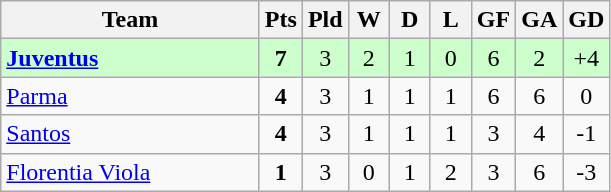<table class=wikitable style="text-align:center">
<tr>
<th width=165>Team</th>
<th width=20>Pts</th>
<th width=20>Pld</th>
<th width=20>W</th>
<th width=20>D</th>
<th width=20>L</th>
<th width=20>GF</th>
<th width=20>GA</th>
<th width=20>GD</th>
</tr>
<tr style="background:#ccffcc">
<td style="text-align:left"><strong> <a href='#'>Juventus</a></strong></td>
<td><strong>7</strong></td>
<td>3</td>
<td>2</td>
<td>1</td>
<td>0</td>
<td>6</td>
<td>2</td>
<td>+4</td>
</tr>
<tr>
<td style="text-align:left"> <a href='#'>Parma</a></td>
<td><strong>4</strong></td>
<td>3</td>
<td>1</td>
<td>1</td>
<td>1</td>
<td>6</td>
<td>6</td>
<td>0</td>
</tr>
<tr>
<td style="text-align:left"> <a href='#'>Santos</a></td>
<td><strong>4</strong></td>
<td>3</td>
<td>1</td>
<td>1</td>
<td>1</td>
<td>3</td>
<td>4</td>
<td>-1</td>
</tr>
<tr>
<td style="text-align:left"> <a href='#'>Florentia Viola</a></td>
<td><strong>1</strong></td>
<td>3</td>
<td>0</td>
<td>1</td>
<td>2</td>
<td>3</td>
<td>6</td>
<td>-3</td>
</tr>
</table>
